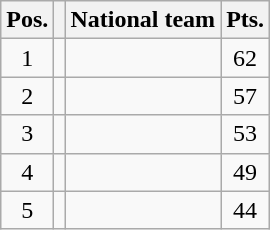<table class=wikitable>
<tr>
<th>Pos.</th>
<th></th>
<th>National team</th>
<th>Pts.</th>
</tr>
<tr align=center >
<td>1</td>
<td></td>
<td align=left></td>
<td>62</td>
</tr>
<tr align=center >
<td>2</td>
<td></td>
<td align=left></td>
<td>57</td>
</tr>
<tr align=center >
<td>3</td>
<td></td>
<td align=left></td>
<td>53</td>
</tr>
<tr align=center>
<td>4</td>
<td></td>
<td align=left></td>
<td>49</td>
</tr>
<tr align=center>
<td>5</td>
<td></td>
<td align=left></td>
<td>44</td>
</tr>
</table>
